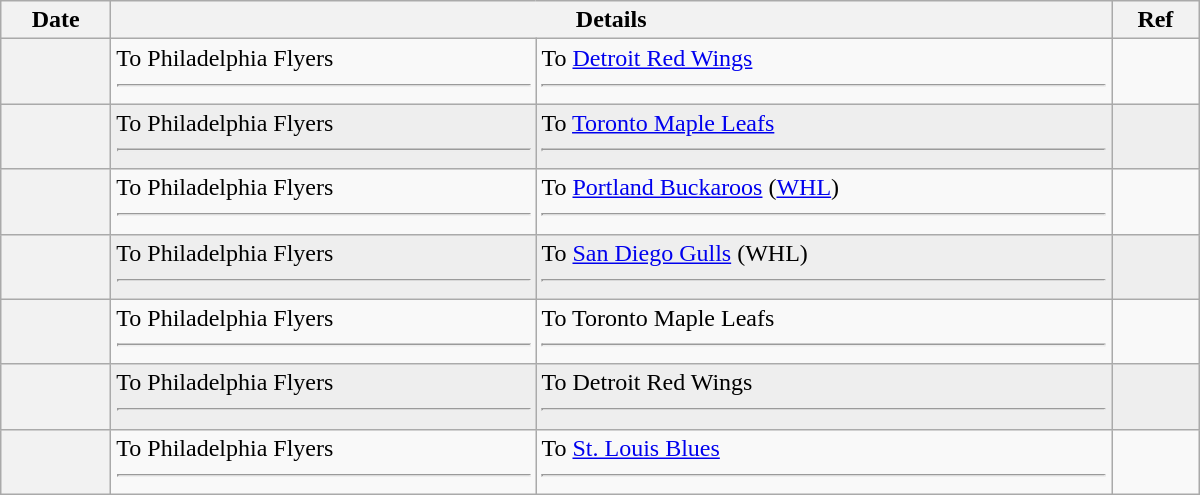<table class="wikitable plainrowheaders" style="width: 50em;">
<tr>
<th scope="col">Date</th>
<th scope="col" colspan="2">Details</th>
<th scope="col">Ref</th>
</tr>
<tr>
<th scope="row"></th>
<td valign="top">To Philadelphia Flyers <hr> </td>
<td valign="top">To <a href='#'>Detroit Red Wings</a> <hr> </td>
<td></td>
</tr>
<tr bgcolor="#eeeeee">
<th scope="row"></th>
<td valign="top">To Philadelphia Flyers <hr></td>
<td valign="top">To <a href='#'>Toronto Maple Leafs</a> <hr></td>
<td></td>
</tr>
<tr>
<th scope="row"></th>
<td valign="top">To Philadelphia Flyers <hr></td>
<td valign="top">To <a href='#'>Portland Buckaroos</a> (<a href='#'>WHL</a>) <hr></td>
<td></td>
</tr>
<tr bgcolor="#eeeeee">
<th scope="row"></th>
<td valign="top">To Philadelphia Flyers <hr> </td>
<td valign="top">To <a href='#'>San Diego Gulls</a> (WHL) <hr> </td>
<td></td>
</tr>
<tr>
<th scope="row"></th>
<td valign="top">To Philadelphia Flyers <hr> </td>
<td valign="top">To Toronto Maple Leafs <hr> </td>
<td></td>
</tr>
<tr bgcolor="#eeeeee">
<th scope="row"></th>
<td valign="top">To Philadelphia Flyers <hr> </td>
<td valign="top">To Detroit Red Wings <hr> </td>
<td></td>
</tr>
<tr>
<th scope="row"></th>
<td valign="top">To Philadelphia Flyers <hr> </td>
<td valign="top">To <a href='#'>St. Louis Blues</a> <hr> </td>
<td></td>
</tr>
</table>
